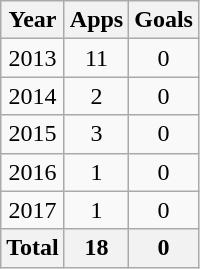<table class="wikitable" style="text-align:center">
<tr>
<th>Year</th>
<th>Apps</th>
<th>Goals</th>
</tr>
<tr>
<td>2013</td>
<td>11</td>
<td>0</td>
</tr>
<tr>
<td>2014</td>
<td>2</td>
<td>0</td>
</tr>
<tr>
<td>2015</td>
<td>3</td>
<td>0</td>
</tr>
<tr>
<td>2016</td>
<td>1</td>
<td>0</td>
</tr>
<tr>
<td>2017</td>
<td>1</td>
<td>0</td>
</tr>
<tr>
<th>Total</th>
<th>18</th>
<th>0</th>
</tr>
</table>
